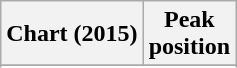<table class="wikitable sortable plainrowheaders" style="text-align:center;">
<tr>
<th scope="col">Chart (2015)</th>
<th scope="col">Peak<br>position</th>
</tr>
<tr>
</tr>
<tr>
</tr>
<tr>
</tr>
<tr>
</tr>
</table>
